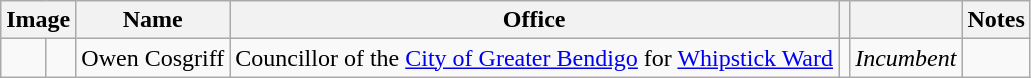<table class="wikitable" style="text-align:center" "width:100%">
<tr>
<th colspan=2>Image</th>
<th>Name</th>
<th>Office</th>
<th></th>
<th></th>
<th>Notes</th>
</tr>
<tr>
<td> </td>
<td></td>
<td>Owen Cosgriff</td>
<td>Councillor of the <a href='#'>City of Greater Bendigo</a> for <a href='#'>Whipstick Ward</a></td>
<td></td>
<td><em>Incumbent</em></td>
<td></td>
</tr>
</table>
